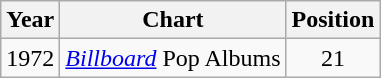<table class="wikitable">
<tr>
<th>Year</th>
<th>Chart</th>
<th>Position</th>
</tr>
<tr>
<td>1972</td>
<td><em><a href='#'>Billboard</a></em> Pop Albums</td>
<td style="text-align:center;">21</td>
</tr>
</table>
